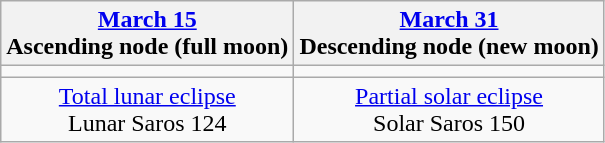<table class="wikitable">
<tr>
<th><a href='#'>March 15</a><br>Ascending node (full moon)<br></th>
<th><a href='#'>March 31</a><br>Descending node (new moon)<br></th>
</tr>
<tr>
<td></td>
<td></td>
</tr>
<tr align=center>
<td><a href='#'>Total lunar eclipse</a><br>Lunar Saros 124</td>
<td><a href='#'>Partial solar eclipse</a><br>Solar Saros 150</td>
</tr>
</table>
